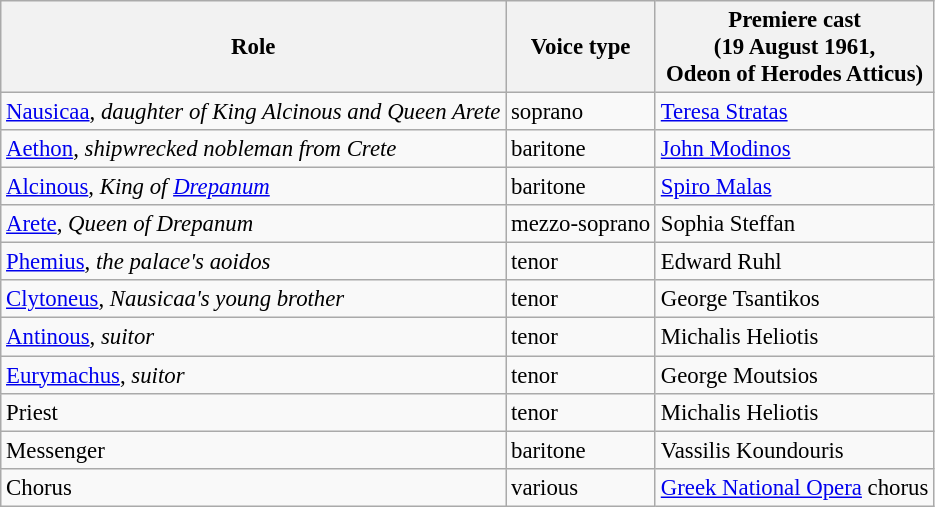<table class="wikitable" style="font-size:95%;">
<tr>
<th>Role</th>
<th>Voice type</th>
<th>Premiere cast<br>(19 August 1961,<br>Odeon of Herodes Atticus)</th>
</tr>
<tr>
<td><a href='#'>Nausicaa</a>, <em>daughter of King Alcinous and Queen Arete</em></td>
<td>soprano</td>
<td><a href='#'>Teresa Stratas</a></td>
</tr>
<tr>
<td><a href='#'>Aethon</a>, <em>shipwrecked nobleman from Crete</em></td>
<td>baritone</td>
<td><a href='#'>John Modinos</a></td>
</tr>
<tr>
<td><a href='#'>Alcinous</a>, <em>King of <a href='#'>Drepanum</a></em></td>
<td>baritone</td>
<td><a href='#'>Spiro Malas</a></td>
</tr>
<tr>
<td><a href='#'>Arete</a>, <em>Queen of Drepanum</em></td>
<td>mezzo-soprano</td>
<td>Sophia Steffan</td>
</tr>
<tr>
<td><a href='#'>Phemius</a>, <em>the</em> <em>palace's aoidos</em></td>
<td>tenor</td>
<td>Edward Ruhl</td>
</tr>
<tr>
<td><a href='#'>Clytoneus</a>, <em>Nausicaa's young brother</em></td>
<td>tenor</td>
<td>George Tsantikos</td>
</tr>
<tr>
<td><a href='#'>Antinous</a>, <em>suitor</em></td>
<td>tenor</td>
<td>Michalis Heliotis</td>
</tr>
<tr>
<td><a href='#'>Eurymachus</a>, <em>suitor</em></td>
<td>tenor</td>
<td>George Moutsios</td>
</tr>
<tr>
<td>Priest</td>
<td>tenor</td>
<td>Michalis Heliotis</td>
</tr>
<tr>
<td>Messenger</td>
<td>baritone</td>
<td>Vassilis Koundouris</td>
</tr>
<tr>
<td>Chorus</td>
<td>various</td>
<td><a href='#'>Greek National Opera</a> chorus</td>
</tr>
</table>
